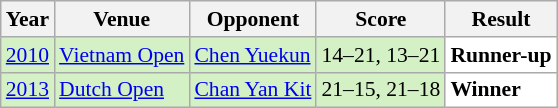<table class="sortable wikitable" style="font-size: 90%;">
<tr>
<th>Year</th>
<th>Venue</th>
<th>Opponent</th>
<th>Score</th>
<th>Result</th>
</tr>
<tr style="background:#D4F1C5">
<td align="center"><a href='#'>2010</a></td>
<td align="left"><a href='#'>Vietnam Open</a></td>
<td align="left"> <a href='#'>Chen Yuekun</a></td>
<td align="left">14–21, 13–21</td>
<td style="text-align:left; background:white"> <strong>Runner-up</strong></td>
</tr>
<tr style="background:#D4F1C5">
<td align="center"><a href='#'>2013</a></td>
<td align="left"><a href='#'>Dutch Open</a></td>
<td align="left"> <a href='#'>Chan Yan Kit</a></td>
<td align="left">21–15, 21–18</td>
<td style="text-align:left; background:white"> <strong>Winner</strong></td>
</tr>
</table>
